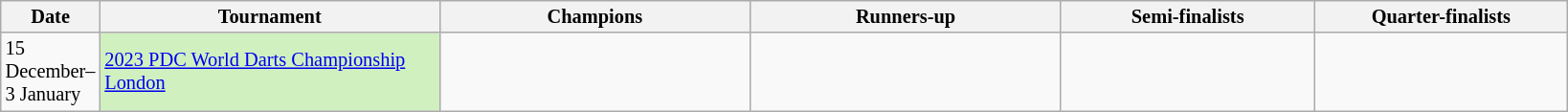<table class=wikitable style=font-size:85%>
<tr>
<th width=50>Date</th>
<th width=230>Tournament</th>
<th width=210>Champions</th>
<th width=210>Runners-up</th>
<th width=170>Semi-finalists</th>
<th width=170>Quarter-finalists</th>
</tr>
<tr>
<td>15 December–3 January</td>
<td bgcolor="#d0f0c0"><a href='#'>2023 PDC World Darts Championship</a> <br>  <a href='#'>London</a></td>
<td></td>
<td></td>
<td> <br> </td>
<td> <br>  <br>  <br> </td>
</tr>
</table>
